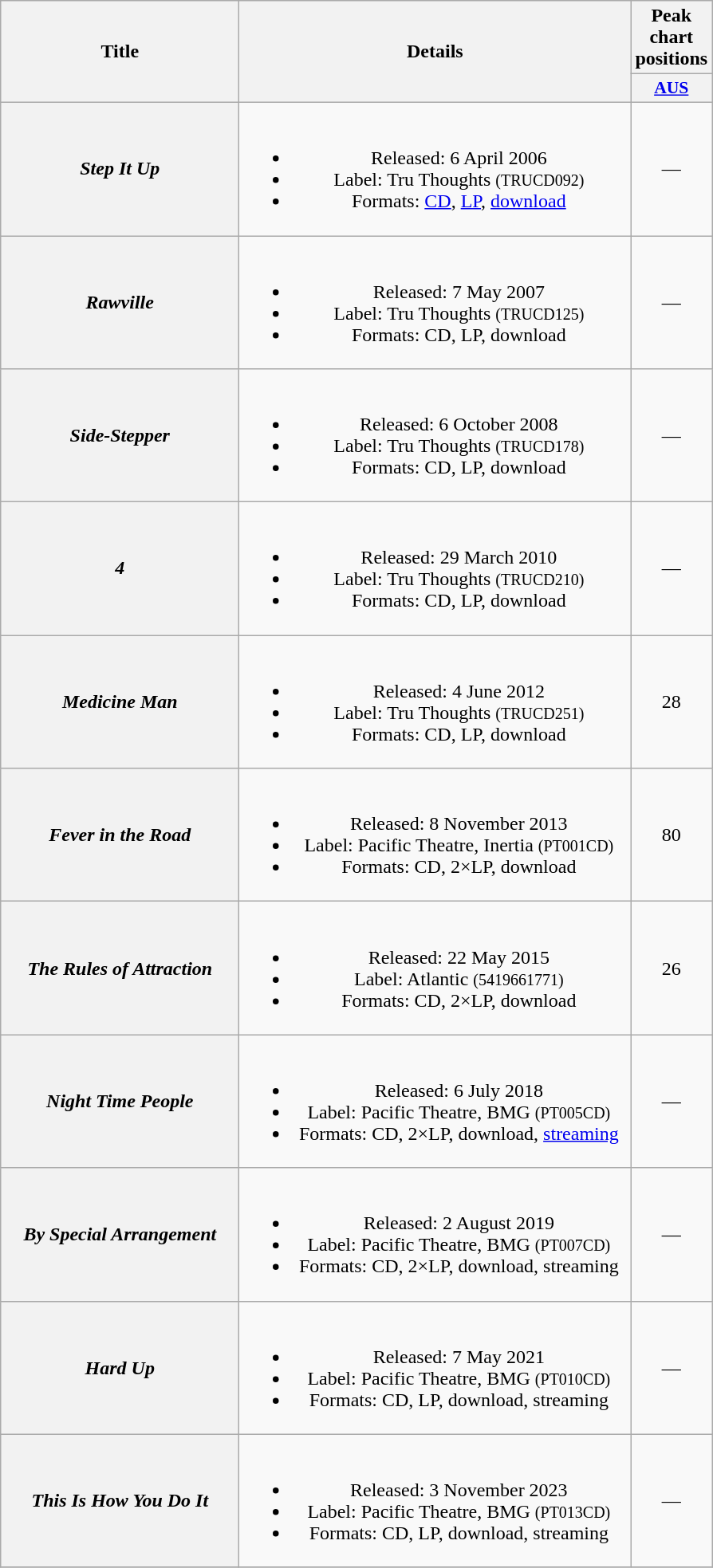<table class="wikitable plainrowheaders" style="text-align:center;" border="1">
<tr>
<th scope="col" rowspan="2" style="width:12em;">Title</th>
<th scope="col" rowspan="2" style="width:20em;">Details</th>
<th scope="col" colspan="1">Peak chart positions</th>
</tr>
<tr>
<th scope="col" style="width:3em;font-size:90%;"><a href='#'>AUS</a><br></th>
</tr>
<tr>
<th scope="row"><em>Step It Up</em></th>
<td><br><ul><li>Released: 6 April 2006</li><li>Label: Tru Thoughts <small>(TRUCD092)</small></li><li>Formats: <a href='#'>CD</a>, <a href='#'>LP</a>, <a href='#'>download</a></li></ul></td>
<td>—</td>
</tr>
<tr>
<th scope="row"><em>Rawville</em></th>
<td><br><ul><li>Released: 7 May 2007</li><li>Label: Tru Thoughts <small>(TRUCD125)</small></li><li>Formats: CD, LP, download</li></ul></td>
<td>—</td>
</tr>
<tr>
<th scope="row"><em>Side-Stepper</em></th>
<td><br><ul><li>Released: 6 October 2008</li><li>Label: Tru Thoughts <small>(TRUCD178)</small></li><li>Formats: CD, LP, download</li></ul></td>
<td>—</td>
</tr>
<tr>
<th scope="row"><em>4</em></th>
<td><br><ul><li>Released: 29 March 2010</li><li>Label: Tru Thoughts <small>(TRUCD210)</small></li><li>Formats: CD, LP, download</li></ul></td>
<td>—</td>
</tr>
<tr>
<th scope="row"><em>Medicine Man</em></th>
<td><br><ul><li>Released: 4 June 2012</li><li>Label: Tru Thoughts <small>(TRUCD251)</small></li><li>Formats: CD, LP, download</li></ul></td>
<td>28</td>
</tr>
<tr>
<th scope="row"><em>Fever in the Road</em></th>
<td><br><ul><li>Released: 8 November 2013</li><li>Label: Pacific Theatre, Inertia <small>(PT001CD)</small></li><li>Formats: CD, 2×LP, download</li></ul></td>
<td>80</td>
</tr>
<tr>
<th scope="row"><em>The Rules of Attraction</em> <br> </th>
<td><br><ul><li>Released: 22 May 2015</li><li>Label: Atlantic <small>(5419661771)</small></li><li>Formats: CD, 2×LP, download</li></ul></td>
<td>26</td>
</tr>
<tr>
<th scope="row"><em>Night Time People</em></th>
<td><br><ul><li>Released: 6 July 2018</li><li>Label: Pacific Theatre, BMG <small>(PT005CD)</small></li><li>Formats: CD, 2×LP, download, <a href='#'>streaming</a></li></ul></td>
<td>—</td>
</tr>
<tr>
<th scope="row"><em>By Special Arrangement</em></th>
<td><br><ul><li>Released: 2 August 2019</li><li>Label: Pacific Theatre, BMG <small>(PT007CD)</small></li><li>Formats: CD, 2×LP, download, streaming</li></ul></td>
<td>—</td>
</tr>
<tr>
<th scope="row"><em>Hard Up</em></th>
<td><br><ul><li>Released: 7 May 2021</li><li>Label: Pacific Theatre, BMG <small>(PT010CD)</small></li><li>Formats: CD, LP, download, streaming</li></ul></td>
<td>—</td>
</tr>
<tr>
<th scope="row"><em>This Is How You Do It</em></th>
<td><br><ul><li>Released: 3 November 2023</li><li>Label: Pacific Theatre, BMG <small>(PT013CD)</small></li><li>Formats: CD, LP, download, streaming</li></ul></td>
<td>—</td>
</tr>
<tr>
</tr>
</table>
